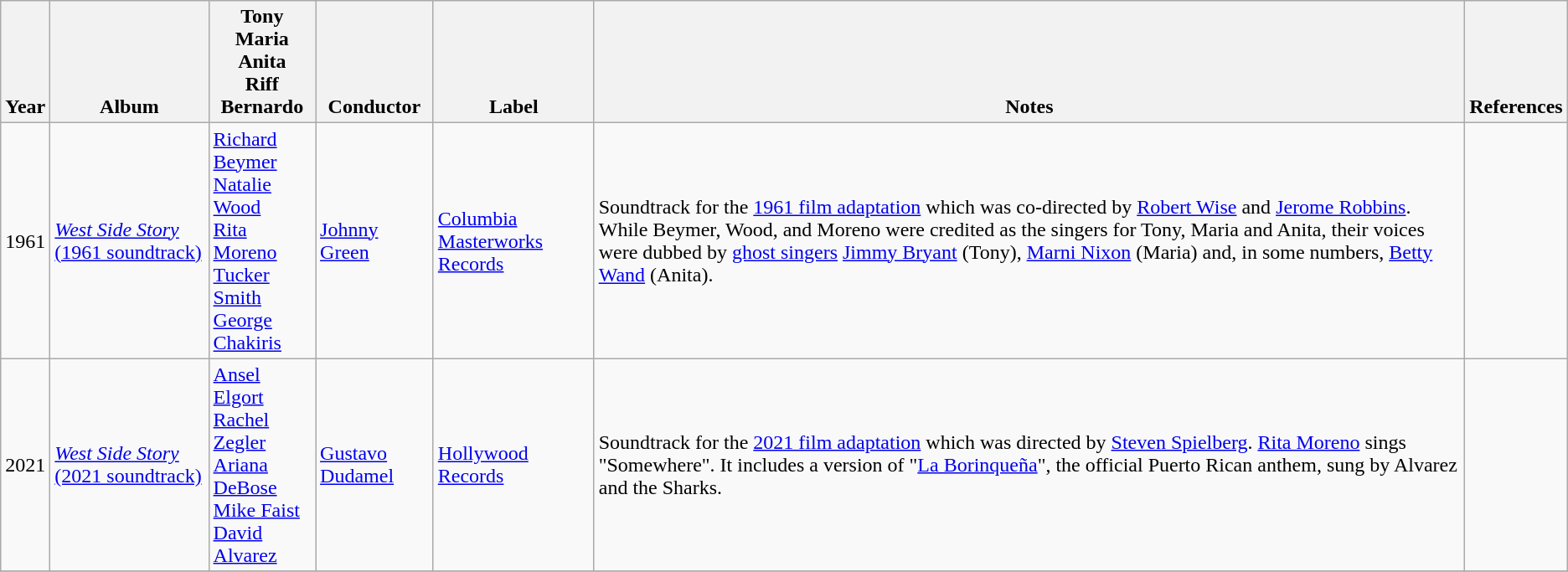<table class="wikitable">
<tr>
<th valign=bottom>Year</th>
<th valign=bottom>Album</th>
<th>Tony<br>Maria<br>Anita<br>Riff<br>Bernardo</th>
<th valign=bottom>Conductor</th>
<th valign=bottom>Label</th>
<th valign=bottom>Notes</th>
<th valign=bottom>References</th>
</tr>
<tr>
<td>1961</td>
<td><a href='#'><em>West Side Story</em> (1961 soundtrack)</a></td>
<td><a href='#'>Richard Beymer</a><br> <a href='#'>Natalie Wood</a><br><a href='#'>Rita Moreno</a> <br> <a href='#'>Tucker Smith</a> <br> <a href='#'>George Chakiris</a></td>
<td><a href='#'>Johnny Green</a></td>
<td><a href='#'>Columbia Masterworks Records</a></td>
<td>Soundtrack for the <a href='#'>1961 film adaptation</a> which was co-directed by <a href='#'>Robert Wise</a> and <a href='#'>Jerome Robbins</a>. While Beymer, Wood, and Moreno were credited as the singers for Tony, Maria and Anita, their voices were dubbed by <a href='#'>ghost singers</a> <a href='#'>Jimmy Bryant</a> (Tony), <a href='#'>Marni Nixon</a> (Maria) and, in some numbers, <a href='#'>Betty Wand</a> (Anita).</td>
<td></td>
</tr>
<tr>
<td>2021</td>
<td><a href='#'><em>West Side Story</em> (2021 soundtrack)</a></td>
<td><a href='#'>Ansel Elgort</a><br> <a href='#'>Rachel Zegler</a><br><a href='#'>Ariana DeBose</a> <br> <a href='#'>Mike Faist</a><br> <a href='#'>David Alvarez</a></td>
<td><a href='#'>Gustavo Dudamel</a></td>
<td><a href='#'>Hollywood Records</a></td>
<td>Soundtrack for the <a href='#'>2021 film adaptation</a> which was directed by <a href='#'>Steven Spielberg</a>. <a href='#'>Rita Moreno</a> sings "Somewhere". It includes a version of "<a href='#'>La Borinqueña</a>", the official Puerto Rican anthem, sung by Alvarez and the Sharks.</td>
<td></td>
</tr>
<tr>
</tr>
</table>
